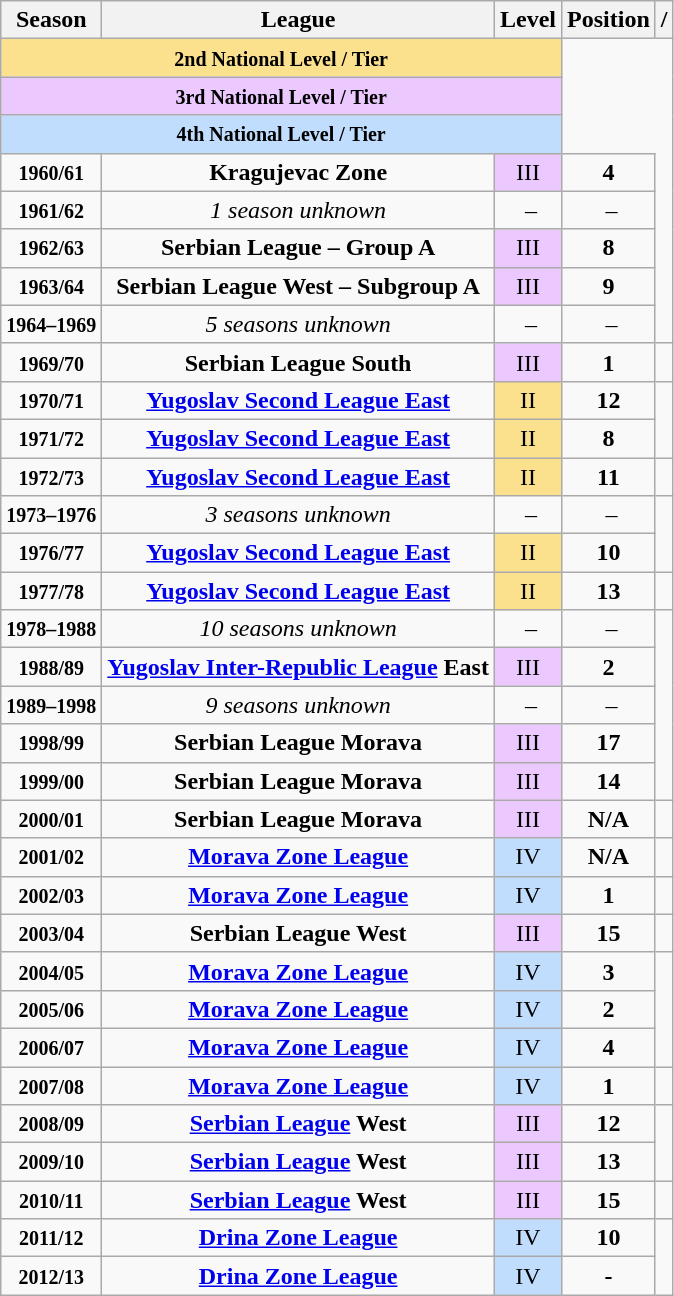<table class="wikitable" style="text-align:center;">
<tr>
<th>Season</th>
<th>League</th>
<th>Level</th>
<th>Position</th>
<th>/</th>
</tr>
<tr>
<td colspan="3" style="text-align:center; background:#fbe08d;"><small><strong>2nd National Level / Tier</strong></small></td>
</tr>
<tr>
<td colspan="3" style="text-align:center; background:#ebc9fe;"><small><strong>3rd National Level / Tier</strong></small></td>
</tr>
<tr>
<td colspan="3" style="text-align:center; background:#c1ddfd;"><small><strong>4th National Level / Tier</strong></small></td>
</tr>
<tr>
<td><small><strong>1960/61</strong></small></td>
<td><strong>Kragujevac Zone</strong></td>
<td style="text-align:center; background:#ebc9fe;">III</td>
<td><strong>4</strong></td>
</tr>
<tr>
<td><small><strong>1961/62</strong></small></td>
<td><em>1 season unknown</em></td>
<td> –</td>
<td> –</td>
</tr>
<tr>
<td><small><strong>1962/63</strong></small></td>
<td><strong>Serbian League – Group A</strong></td>
<td style="text-align:center; background:#ebc9fe;">III</td>
<td><strong>8</strong></td>
</tr>
<tr>
<td><small><strong>1963/64</strong></small></td>
<td><strong>Serbian League West – Subgroup A</strong></td>
<td style="text-align:center; background:#ebc9fe;">III</td>
<td><strong>9</strong></td>
</tr>
<tr>
<td><small><strong>1964–1969</strong></small></td>
<td><em>5 seasons unknown</em></td>
<td> –</td>
<td> –</td>
</tr>
<tr>
<td><small><strong>1969/70</strong></small></td>
<td><strong>Serbian League South</strong></td>
<td style="text-align:center; background:#ebc9fe;">III</td>
<td><strong>1</strong></td>
<td></td>
</tr>
<tr>
<td><small><strong>1970/71</strong></small></td>
<td><strong><a href='#'>Yugoslav Second League East</a></strong></td>
<td style="text-align:center; background:#fbe08d;">II</td>
<td><strong>12</strong></td>
</tr>
<tr>
<td><small><strong>1971/72</strong></small></td>
<td><strong><a href='#'>Yugoslav Second League East</a></strong></td>
<td style="text-align:center; background:#fbe08d;">II</td>
<td><strong>8</strong></td>
</tr>
<tr>
<td><small><strong>1972/73</strong></small></td>
<td><strong><a href='#'>Yugoslav Second League East</a></strong></td>
<td style="text-align:center; background:#fbe08d;">II</td>
<td><strong>11</strong></td>
<td></td>
</tr>
<tr>
<td><small><strong>1973–1976</strong></small></td>
<td><em>3 seasons unknown</em></td>
<td> –</td>
<td> –</td>
</tr>
<tr>
<td><small><strong>1976/77</strong></small></td>
<td><strong><a href='#'>Yugoslav Second League East</a></strong></td>
<td style="text-align:center; background:#fbe08d;">II</td>
<td><strong>10</strong></td>
</tr>
<tr>
<td><small><strong>1977/78</strong></small></td>
<td><strong><a href='#'>Yugoslav Second League East</a></strong></td>
<td style="text-align:center; background:#fbe08d;">II</td>
<td><strong>13</strong></td>
<td></td>
</tr>
<tr>
<td><small><strong>1978–1988</strong></small></td>
<td><em>10 seasons unknown</em></td>
<td> –</td>
<td> –</td>
</tr>
<tr>
<td><small><strong>1988/89</strong></small></td>
<td><strong><a href='#'>Yugoslav Inter-Republic League</a> East</strong></td>
<td style="text-align:center; background:#ebc9fe;">III</td>
<td><strong>2</strong></td>
</tr>
<tr>
<td><small><strong>1989–1998</strong></small></td>
<td><em>9 seasons unknown</em></td>
<td> –</td>
<td> –</td>
</tr>
<tr>
<td><small><strong>1998/99</strong></small></td>
<td><strong>Serbian League Morava</strong></td>
<td style="text-align:center; background:#ebc9fe;">III</td>
<td><strong>17</strong></td>
</tr>
<tr>
<td><small><strong>1999/00</strong></small></td>
<td><strong>Serbian League Morava</strong></td>
<td style="text-align:center; background:#ebc9fe;">III</td>
<td><strong>14</strong></td>
</tr>
<tr>
<td><small><strong>2000/01</strong></small></td>
<td><strong>Serbian League Morava</strong></td>
<td style="text-align:center; background:#ebc9fe;">III</td>
<td><strong>N/A</strong></td>
<td></td>
</tr>
<tr>
<td><small><strong>2001/02</strong></small></td>
<td><strong><a href='#'>Morava Zone League</a></strong></td>
<td style="text-align:center; background:#c1ddfd;">IV</td>
<td><strong>N/A</strong></td>
</tr>
<tr>
<td><small><strong>2002/03</strong></small></td>
<td><strong><a href='#'>Morava Zone League</a></strong></td>
<td style="text-align:center; background:#c1ddfd;">IV</td>
<td><strong>1</strong></td>
<td></td>
</tr>
<tr>
<td><small><strong>2003/04</strong></small></td>
<td><strong>Serbian League West</strong></td>
<td style="text-align:center; background:#ebc9fe;">III</td>
<td><strong>15</strong></td>
<td></td>
</tr>
<tr>
<td><small><strong>2004/05</strong></small></td>
<td><strong><a href='#'>Morava Zone League</a></strong></td>
<td style="text-align:center; background:#c1ddfd;">IV</td>
<td><strong>3</strong></td>
</tr>
<tr>
<td><small><strong>2005/06</strong></small></td>
<td><strong><a href='#'>Morava Zone League</a></strong></td>
<td style="text-align:center; background:#c1ddfd;">IV</td>
<td><strong>2</strong></td>
</tr>
<tr>
<td><small><strong>2006/07</strong></small></td>
<td><strong><a href='#'>Morava Zone League</a></strong></td>
<td style="text-align:center; background:#c1ddfd;">IV</td>
<td><strong>4</strong></td>
</tr>
<tr>
<td><small><strong>2007/08</strong></small></td>
<td><strong><a href='#'>Morava Zone League</a></strong></td>
<td style="text-align:center; background:#c1ddfd;">IV</td>
<td><strong>1</strong></td>
<td></td>
</tr>
<tr>
<td><small><strong>2008/09</strong></small></td>
<td><strong><a href='#'>Serbian League</a> West</strong></td>
<td style="text-align:center; background:#ebc9fe;">III</td>
<td><strong>12</strong></td>
</tr>
<tr>
<td><small><strong>2009/10</strong></small></td>
<td><strong><a href='#'>Serbian League</a> West</strong></td>
<td style="text-align:center; background:#ebc9fe;">III</td>
<td><strong>13</strong></td>
</tr>
<tr>
<td><small><strong>2010/11</strong></small></td>
<td><strong><a href='#'>Serbian League</a> West</strong></td>
<td style="text-align:center; background:#ebc9fe;">III</td>
<td><strong>15</strong></td>
<td></td>
</tr>
<tr>
<td><small><strong>2011/12</strong></small></td>
<td><strong><a href='#'>Drina Zone League</a></strong></td>
<td style="text-align:center; background:#c1ddfd;">IV</td>
<td><strong>10</strong></td>
</tr>
<tr>
<td><small><strong>2012/13</strong></small></td>
<td><strong><a href='#'>Drina Zone League</a></strong></td>
<td style="text-align:center; background:#c1ddfd;">IV</td>
<td><strong>-</strong></td>
</tr>
</table>
